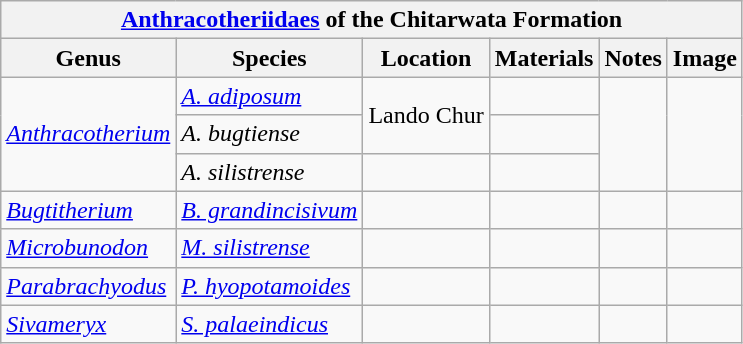<table class="wikitable">
<tr>
<th colspan="7" align="center"><strong><a href='#'>Anthracotheriidaes</a> of the Chitarwata Formation</strong></th>
</tr>
<tr>
<th>Genus</th>
<th>Species</th>
<th>Location</th>
<th>Materials</th>
<th>Notes</th>
<th>Image</th>
</tr>
<tr>
<td rowspan = "3"><em><a href='#'>Anthracotherium</a></em></td>
<td><em><a href='#'>A. adiposum</a></em></td>
<td Rowspan = 2>Lando Chur</td>
<td></td>
<td rowspan =3></td>
<td rowspan =3></td>
</tr>
<tr>
<td><em>A. bugtiense</em></td>
<td></td>
</tr>
<tr>
<td><em>A. silistrense</em></td>
<td></td>
<td></td>
</tr>
<tr>
<td><em><a href='#'>Bugtitherium</a></em></td>
<td><em><a href='#'>B. grandincisivum</a></em></td>
<td></td>
<td></td>
<td></td>
<td></td>
</tr>
<tr>
<td><em><a href='#'>Microbunodon</a></em></td>
<td><em><a href='#'>M. silistrense</a></em></td>
<td></td>
<td></td>
<td></td>
<td></td>
</tr>
<tr>
<td><em><a href='#'>Parabrachyodus</a></em></td>
<td><em><a href='#'>P. hyopotamoides</a></em></td>
<td></td>
<td></td>
<td></td>
<td></td>
</tr>
<tr>
<td><em><a href='#'>Sivameryx</a></em></td>
<td><em><a href='#'>S. palaeindicus</a></em></td>
<td></td>
<td></td>
<td></td>
<td></td>
</tr>
</table>
